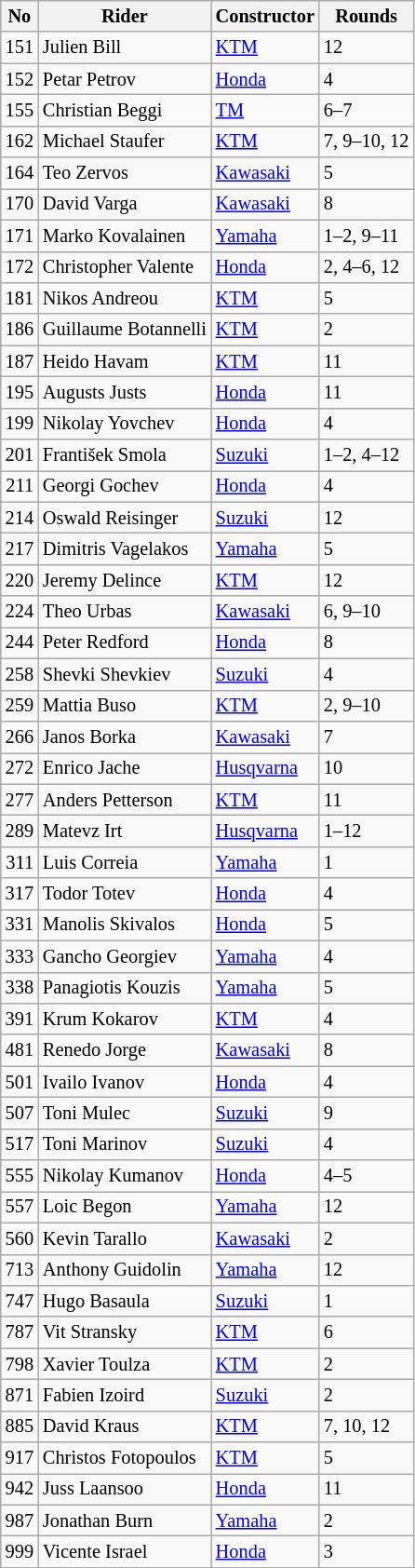<table class="wikitable" style="font-size: 85%">
<tr>
<th>No</th>
<th>Rider</th>
<th>Constructor</th>
<th>Rounds</th>
</tr>
<tr>
<td align=right>151</td>
<td> Julien Bill</td>
<td><a href='#'>KTM</a></td>
<td>12</td>
</tr>
<tr>
<td align=right>152</td>
<td> Petar Petrov</td>
<td><a href='#'>Honda</a></td>
<td>4</td>
</tr>
<tr>
<td align=right>155</td>
<td> Christian Beggi</td>
<td><a href='#'>TM</a></td>
<td>6–7</td>
</tr>
<tr>
<td align=right>162</td>
<td> Michael Staufer</td>
<td><a href='#'>KTM</a></td>
<td>7, 9–10, 12</td>
</tr>
<tr>
<td align=right>164</td>
<td> Teo Zervos</td>
<td><a href='#'>Kawasaki</a></td>
<td>5</td>
</tr>
<tr>
<td align=right>170</td>
<td> David Varga</td>
<td><a href='#'>Kawasaki</a></td>
<td>8</td>
</tr>
<tr>
<td align=right>171</td>
<td> Marko Kovalainen</td>
<td><a href='#'>Yamaha</a></td>
<td>1–2, 9–11</td>
</tr>
<tr>
<td align=right>172</td>
<td> Christopher Valente</td>
<td><a href='#'>Honda</a></td>
<td>2, 4–6, 12</td>
</tr>
<tr>
<td align=right>181</td>
<td> Nikos Andreou</td>
<td><a href='#'>KTM</a></td>
<td>5</td>
</tr>
<tr>
<td align=right>186</td>
<td> Guillaume Botannelli</td>
<td><a href='#'>KTM</a></td>
<td>2</td>
</tr>
<tr>
<td align=right>187</td>
<td> Heido Havam</td>
<td><a href='#'>KTM</a></td>
<td>11</td>
</tr>
<tr>
<td align=right>195</td>
<td> Augusts Justs</td>
<td><a href='#'>Honda</a></td>
<td>11</td>
</tr>
<tr>
<td align=right>199</td>
<td> Nikolay Yovchev</td>
<td><a href='#'>Honda</a></td>
<td>4</td>
</tr>
<tr>
<td align=right>201</td>
<td> František Smola</td>
<td><a href='#'>Suzuki</a></td>
<td>1–2, 4–12</td>
</tr>
<tr>
<td align=right>211</td>
<td> Georgi Gochev</td>
<td><a href='#'>Honda</a></td>
<td>4</td>
</tr>
<tr>
<td align=right>214</td>
<td> Oswald Reisinger</td>
<td><a href='#'>Suzuki</a></td>
<td>12</td>
</tr>
<tr>
<td align=right>217</td>
<td> Dimitris Vagelakos</td>
<td><a href='#'>Yamaha</a></td>
<td>5</td>
</tr>
<tr>
<td align=right>220</td>
<td> Jeremy Delince</td>
<td><a href='#'>KTM</a></td>
<td>12</td>
</tr>
<tr>
<td align=right>224</td>
<td> Theo Urbas</td>
<td><a href='#'>Kawasaki</a></td>
<td>6, 9–10</td>
</tr>
<tr>
<td align=right>244</td>
<td> Peter Redford</td>
<td><a href='#'>Honda</a></td>
<td>8</td>
</tr>
<tr>
<td align=right>258</td>
<td> Shevki Shevkiev</td>
<td><a href='#'>Suzuki</a></td>
<td>4</td>
</tr>
<tr>
<td align=right>259</td>
<td> Mattia Buso</td>
<td><a href='#'>KTM</a></td>
<td>2, 9–10</td>
</tr>
<tr>
<td align=right>266</td>
<td> Janos Borka</td>
<td><a href='#'>Kawasaki</a></td>
<td>7</td>
</tr>
<tr>
<td align=right>272</td>
<td> Enrico Jache</td>
<td><a href='#'>Husqvarna</a></td>
<td>10</td>
</tr>
<tr>
<td align=right>277</td>
<td> Anders Petterson</td>
<td><a href='#'>KTM</a></td>
<td>11</td>
</tr>
<tr>
<td align=right>289</td>
<td> Matevz Irt</td>
<td><a href='#'>Husqvarna</a></td>
<td>1–12</td>
</tr>
<tr>
<td align=right>311</td>
<td> Luis Correia</td>
<td><a href='#'>Yamaha</a></td>
<td>1</td>
</tr>
<tr>
<td align=right>317</td>
<td> Todor Totev</td>
<td><a href='#'>Honda</a></td>
<td>4</td>
</tr>
<tr>
<td align=right>331</td>
<td> Manolis Skivalos</td>
<td><a href='#'>Honda</a></td>
<td>5</td>
</tr>
<tr>
<td align=right>333</td>
<td> Gancho Georgiev</td>
<td><a href='#'>Yamaha</a></td>
<td>4</td>
</tr>
<tr>
<td align=right>338</td>
<td> Panagiotis Kouzis</td>
<td><a href='#'>Yamaha</a></td>
<td>5</td>
</tr>
<tr>
<td align=right>391</td>
<td> Krum Kokarov</td>
<td><a href='#'>KTM</a></td>
<td>4</td>
</tr>
<tr>
<td align=right>481</td>
<td> Renedo Jorge</td>
<td><a href='#'>Kawasaki</a></td>
<td>8</td>
</tr>
<tr>
<td align=right>501</td>
<td> Ivailo Ivanov</td>
<td><a href='#'>Honda</a></td>
<td>4</td>
</tr>
<tr>
<td align=right>507</td>
<td> Toni Mulec</td>
<td><a href='#'>Suzuki</a></td>
<td>9</td>
</tr>
<tr>
<td align=right>517</td>
<td> Toni Marinov</td>
<td><a href='#'>Suzuki</a></td>
<td>4</td>
</tr>
<tr>
<td align=right>555</td>
<td> Nikolay Kumanov</td>
<td><a href='#'>Honda</a></td>
<td>4–5</td>
</tr>
<tr>
<td align=right>557</td>
<td> Loic Begon</td>
<td><a href='#'>Yamaha</a></td>
<td>12</td>
</tr>
<tr>
<td align=right>560</td>
<td> Kevin Tarallo</td>
<td><a href='#'>Kawasaki</a></td>
<td>2</td>
</tr>
<tr>
<td align=right>713</td>
<td> Anthony Guidolin</td>
<td><a href='#'>Yamaha</a></td>
<td>12</td>
</tr>
<tr>
<td align=right>747</td>
<td> Hugo Basaula</td>
<td><a href='#'>Suzuki</a></td>
<td>1</td>
</tr>
<tr>
<td align=right>787</td>
<td> Vit Stransky</td>
<td><a href='#'>KTM</a></td>
<td>6</td>
</tr>
<tr>
<td align=right>798</td>
<td> Xavier Toulza</td>
<td><a href='#'>KTM</a></td>
<td>2</td>
</tr>
<tr>
<td align=right>871</td>
<td> Fabien Izoird</td>
<td><a href='#'>Suzuki</a></td>
<td>2</td>
</tr>
<tr>
<td align=right>885</td>
<td> David Kraus</td>
<td><a href='#'>KTM</a></td>
<td>7, 10, 12</td>
</tr>
<tr>
<td align=right>917</td>
<td> Christos Fotopoulos</td>
<td><a href='#'>KTM</a></td>
<td>5</td>
</tr>
<tr>
<td align=right>942</td>
<td> Juss Laansoo</td>
<td><a href='#'>Honda</a></td>
<td>11</td>
</tr>
<tr>
<td align=right>987</td>
<td> Jonathan Burn</td>
<td><a href='#'>Yamaha</a></td>
<td>2</td>
</tr>
<tr>
<td align=right>999</td>
<td> Vicente Israel</td>
<td><a href='#'>Honda</a></td>
<td>3</td>
</tr>
</table>
